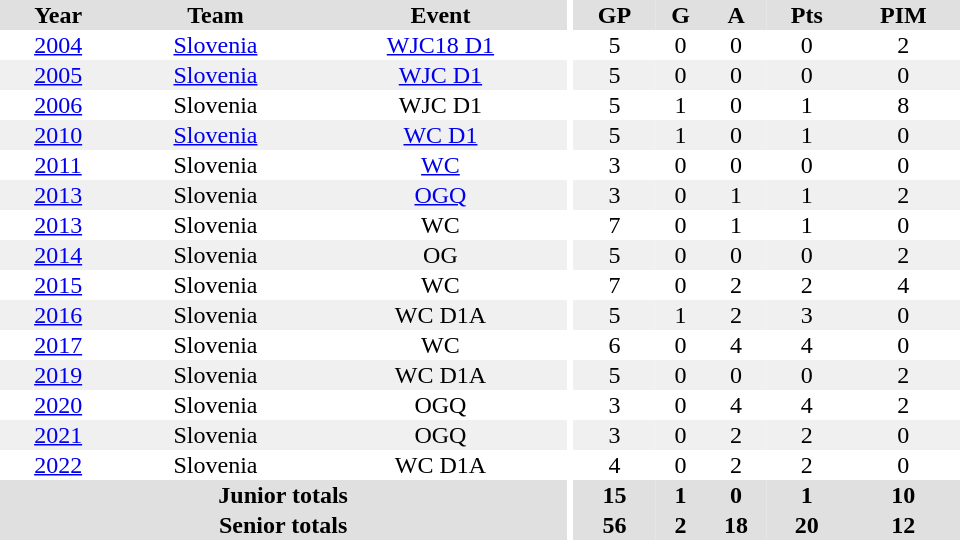<table border="0" cellpadding="1" cellspacing="0" ID="Table3" style="text-align:center; width:40em">
<tr ALIGN="center" bgcolor="#e0e0e0">
<th>Year</th>
<th>Team</th>
<th>Event</th>
<th rowspan="99" bgcolor="#ffffff"></th>
<th>GP</th>
<th>G</th>
<th>A</th>
<th>Pts</th>
<th>PIM</th>
</tr>
<tr>
<td><a href='#'>2004</a></td>
<td><a href='#'>Slovenia</a></td>
<td><a href='#'>WJC18 D1</a></td>
<td>5</td>
<td>0</td>
<td>0</td>
<td>0</td>
<td>2</td>
</tr>
<tr bgcolor="#f0f0f0">
<td><a href='#'>2005</a></td>
<td><a href='#'>Slovenia</a></td>
<td><a href='#'>WJC D1</a></td>
<td>5</td>
<td>0</td>
<td>0</td>
<td>0</td>
<td>0</td>
</tr>
<tr>
<td><a href='#'>2006</a></td>
<td>Slovenia</td>
<td>WJC D1</td>
<td>5</td>
<td>1</td>
<td>0</td>
<td>1</td>
<td>8</td>
</tr>
<tr bgcolor="#f0f0f0">
<td><a href='#'>2010</a></td>
<td><a href='#'>Slovenia</a></td>
<td><a href='#'>WC D1</a></td>
<td>5</td>
<td>1</td>
<td>0</td>
<td>1</td>
<td>0</td>
</tr>
<tr>
<td><a href='#'>2011</a></td>
<td>Slovenia</td>
<td><a href='#'>WC</a></td>
<td>3</td>
<td>0</td>
<td>0</td>
<td>0</td>
<td>0</td>
</tr>
<tr bgcolor="#f0f0f0">
<td><a href='#'>2013</a></td>
<td>Slovenia</td>
<td><a href='#'>OGQ</a></td>
<td>3</td>
<td>0</td>
<td>1</td>
<td>1</td>
<td>2</td>
</tr>
<tr>
<td><a href='#'>2013</a></td>
<td>Slovenia</td>
<td>WC</td>
<td>7</td>
<td>0</td>
<td>1</td>
<td>1</td>
<td>0</td>
</tr>
<tr bgcolor="#f0f0f0">
<td><a href='#'>2014</a></td>
<td>Slovenia</td>
<td>OG</td>
<td>5</td>
<td>0</td>
<td>0</td>
<td>0</td>
<td>2</td>
</tr>
<tr>
<td><a href='#'>2015</a></td>
<td>Slovenia</td>
<td>WC</td>
<td>7</td>
<td>0</td>
<td>2</td>
<td>2</td>
<td>4</td>
</tr>
<tr bgcolor="#f0f0f0">
<td><a href='#'>2016</a></td>
<td>Slovenia</td>
<td>WC D1A</td>
<td>5</td>
<td>1</td>
<td>2</td>
<td>3</td>
<td>0</td>
</tr>
<tr>
<td><a href='#'>2017</a></td>
<td>Slovenia</td>
<td>WC</td>
<td>6</td>
<td>0</td>
<td>4</td>
<td>4</td>
<td>0</td>
</tr>
<tr bgcolor="#f0f0f0">
<td><a href='#'>2019</a></td>
<td>Slovenia</td>
<td>WC D1A</td>
<td>5</td>
<td>0</td>
<td>0</td>
<td>0</td>
<td>2</td>
</tr>
<tr>
<td><a href='#'>2020</a></td>
<td>Slovenia</td>
<td>OGQ</td>
<td>3</td>
<td>0</td>
<td>4</td>
<td>4</td>
<td>2</td>
</tr>
<tr bgcolor="#f0f0f0">
<td><a href='#'>2021</a></td>
<td>Slovenia</td>
<td>OGQ</td>
<td>3</td>
<td>0</td>
<td>2</td>
<td>2</td>
<td>0</td>
</tr>
<tr>
<td><a href='#'>2022</a></td>
<td>Slovenia</td>
<td>WC D1A</td>
<td>4</td>
<td>0</td>
<td>2</td>
<td>2</td>
<td>0</td>
</tr>
<tr bgcolor="#e0e0e0">
<th colspan=3>Junior totals</th>
<th>15</th>
<th>1</th>
<th>0</th>
<th>1</th>
<th>10</th>
</tr>
<tr bgcolor="#e0e0e0">
<th colspan=3>Senior totals</th>
<th>56</th>
<th>2</th>
<th>18</th>
<th>20</th>
<th>12</th>
</tr>
</table>
